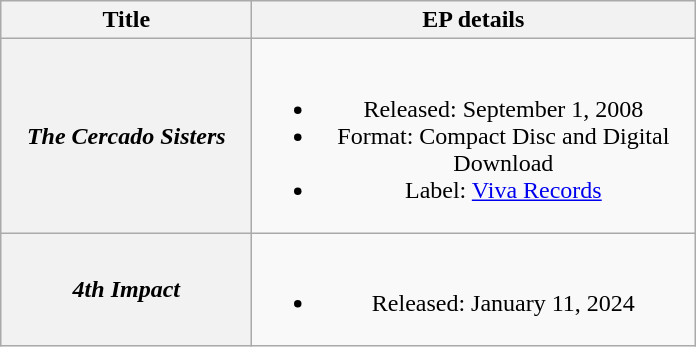<table class="wikitable plainrowheaders" style="text-align:center;">
<tr>
<th scope="col" style="width:10em;">Title</th>
<th scope="col" style="width:18em;">EP details</th>
</tr>
<tr>
<th scope="row"><em>The Cercado Sisters</em></th>
<td><br><ul><li>Released: September 1, 2008</li><li>Format: Compact Disc and Digital Download</li><li>Label: <a href='#'>Viva Records</a></li></ul></td>
</tr>
<tr>
<th scope="row"><em>4th Impact</em></th>
<td><br><ul><li>Released: January 11, 2024</li></ul></td>
</tr>
</table>
